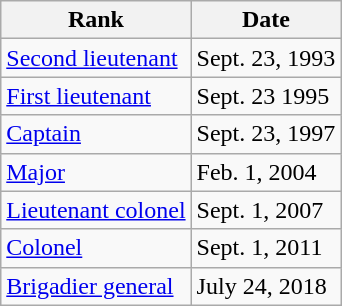<table class="wikitable">
<tr>
<th>Rank</th>
<th>Date</th>
</tr>
<tr>
<td> <a href='#'>Second lieutenant</a></td>
<td>Sept. 23, 1993</td>
</tr>
<tr>
<td> <a href='#'>First lieutenant</a></td>
<td>Sept. 23 1995</td>
</tr>
<tr>
<td> <a href='#'>Captain</a></td>
<td>Sept. 23, 1997</td>
</tr>
<tr>
<td> <a href='#'>Major</a></td>
<td>Feb. 1, 2004</td>
</tr>
<tr>
<td> <a href='#'>Lieutenant colonel</a></td>
<td>Sept. 1, 2007</td>
</tr>
<tr>
<td> <a href='#'>Colonel</a></td>
<td>Sept. 1, 2011</td>
</tr>
<tr>
<td> <a href='#'>Brigadier general</a></td>
<td>July 24, 2018</td>
</tr>
</table>
